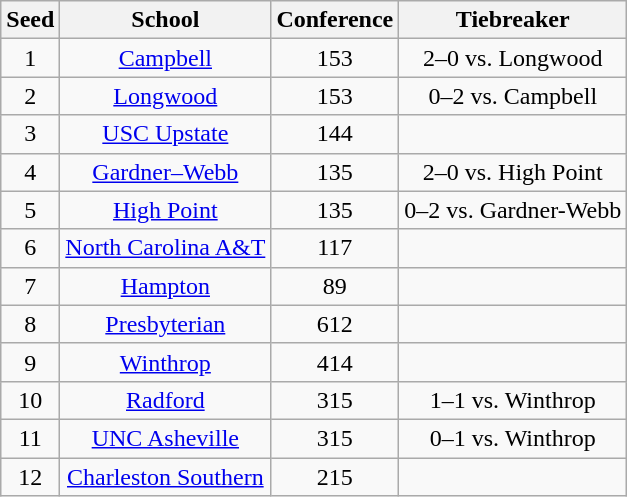<table class="wikitable" style="text-align:center;">
<tr>
<th>Seed</th>
<th>School</th>
<th>Conference</th>
<th>Tiebreaker</th>
</tr>
<tr>
<td align="center">1</td>
<td><a href='#'>Campbell</a></td>
<td>153</td>
<td>2–0 vs. Longwood</td>
</tr>
<tr>
<td align="center">2</td>
<td><a href='#'>Longwood</a></td>
<td>153</td>
<td>0–2 vs. Campbell</td>
</tr>
<tr>
<td align="center">3</td>
<td><a href='#'>USC Upstate</a></td>
<td>144</td>
<td></td>
</tr>
<tr>
<td align="center">4</td>
<td><a href='#'>Gardner–Webb</a></td>
<td>135</td>
<td>2–0 vs. High Point</td>
</tr>
<tr>
<td align="center">5</td>
<td><a href='#'>High Point</a></td>
<td>135</td>
<td>0–2 vs. Gardner-Webb</td>
</tr>
<tr>
<td align="center">6</td>
<td><a href='#'>North Carolina A&T</a></td>
<td>117</td>
<td></td>
</tr>
<tr>
<td align="center">7</td>
<td><a href='#'>Hampton</a></td>
<td>89</td>
<td></td>
</tr>
<tr>
<td align="center">8</td>
<td><a href='#'>Presbyterian</a></td>
<td>612</td>
<td></td>
</tr>
<tr>
<td align="center">9</td>
<td><a href='#'>Winthrop</a></td>
<td>414</td>
<td></td>
</tr>
<tr>
<td align="center">10</td>
<td><a href='#'>Radford</a></td>
<td>315</td>
<td>1–1 vs. Winthrop</td>
</tr>
<tr>
<td align="center">11</td>
<td><a href='#'>UNC Asheville</a></td>
<td>315</td>
<td>0–1 vs. Winthrop</td>
</tr>
<tr>
<td align="center">12</td>
<td><a href='#'>Charleston Southern</a></td>
<td>215</td>
<td></td>
</tr>
</table>
